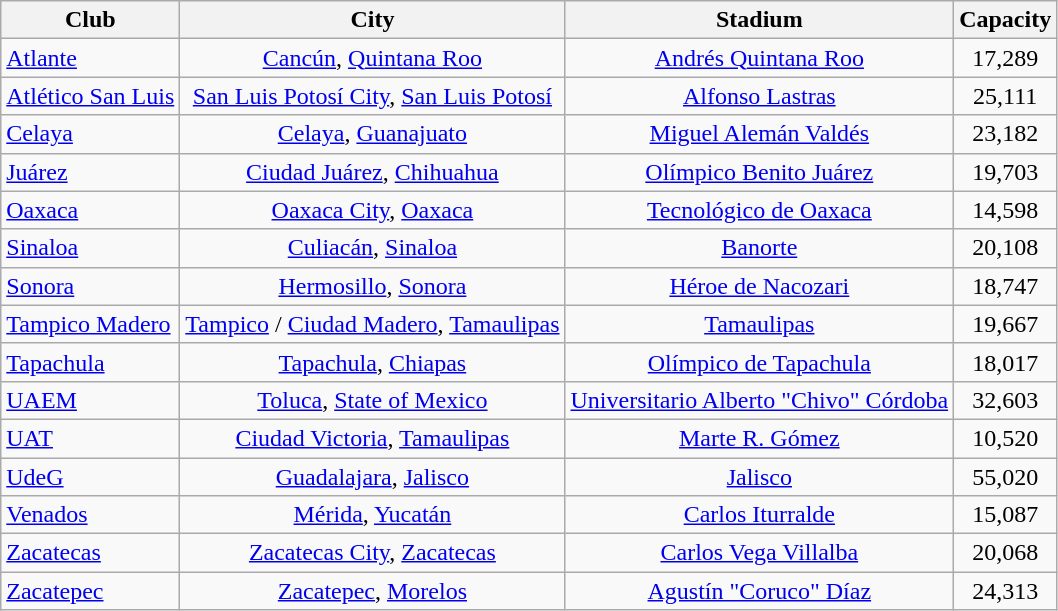<table class="wikitable sortable" style="text-align: center;">
<tr>
<th>Club</th>
<th>City</th>
<th>Stadium</th>
<th>Capacity</th>
</tr>
<tr>
<td align="left"><a href='#'>Atlante</a></td>
<td><a href='#'>Cancún</a>, <a href='#'>Quintana Roo</a></td>
<td><a href='#'>Andrés Quintana Roo</a></td>
<td>17,289</td>
</tr>
<tr>
<td align="left"><a href='#'>Atlético San Luis</a></td>
<td><a href='#'>San Luis Potosí City</a>, <a href='#'>San Luis Potosí</a></td>
<td><a href='#'>Alfonso Lastras</a></td>
<td>25,111</td>
</tr>
<tr>
<td align="left"><a href='#'>Celaya</a></td>
<td><a href='#'>Celaya</a>, <a href='#'>Guanajuato</a></td>
<td><a href='#'>Miguel Alemán Valdés</a></td>
<td>23,182</td>
</tr>
<tr>
<td align="left"><a href='#'>Juárez</a></td>
<td><a href='#'>Ciudad Juárez</a>, <a href='#'>Chihuahua</a></td>
<td><a href='#'>Olímpico Benito Juárez</a></td>
<td>19,703</td>
</tr>
<tr>
<td align="left"><a href='#'>Oaxaca</a></td>
<td><a href='#'>Oaxaca City</a>, <a href='#'>Oaxaca</a></td>
<td><a href='#'>Tecnológico de Oaxaca</a></td>
<td>14,598</td>
</tr>
<tr>
<td align="left"><a href='#'>Sinaloa</a></td>
<td><a href='#'>Culiacán</a>, <a href='#'>Sinaloa</a></td>
<td><a href='#'>Banorte</a></td>
<td>20,108</td>
</tr>
<tr>
<td align="left"><a href='#'>Sonora</a></td>
<td><a href='#'>Hermosillo</a>, <a href='#'>Sonora</a></td>
<td><a href='#'>Héroe de Nacozari</a></td>
<td>18,747</td>
</tr>
<tr>
<td align="left"><a href='#'>Tampico Madero</a></td>
<td><a href='#'>Tampico</a> / <a href='#'>Ciudad Madero</a>, <a href='#'>Tamaulipas</a></td>
<td><a href='#'>Tamaulipas</a></td>
<td>19,667</td>
</tr>
<tr>
<td align="left"><a href='#'>Tapachula</a></td>
<td><a href='#'>Tapachula</a>, <a href='#'>Chiapas</a></td>
<td><a href='#'>Olímpico de Tapachula</a></td>
<td>18,017</td>
</tr>
<tr>
<td align="left"><a href='#'>UAEM</a></td>
<td><a href='#'>Toluca</a>, <a href='#'>State of Mexico</a></td>
<td><a href='#'>Universitario Alberto "Chivo" Córdoba</a></td>
<td>32,603</td>
</tr>
<tr>
<td align="left"><a href='#'>UAT</a></td>
<td><a href='#'>Ciudad Victoria</a>, <a href='#'>Tamaulipas</a></td>
<td><a href='#'>Marte R. Gómez</a></td>
<td>10,520</td>
</tr>
<tr>
<td align="left"><a href='#'>UdeG</a></td>
<td><a href='#'>Guadalajara</a>, <a href='#'>Jalisco</a></td>
<td><a href='#'>Jalisco</a></td>
<td>55,020</td>
</tr>
<tr>
<td align="left"><a href='#'>Venados</a></td>
<td><a href='#'>Mérida</a>, <a href='#'>Yucatán</a></td>
<td><a href='#'>Carlos Iturralde</a></td>
<td>15,087</td>
</tr>
<tr>
<td align="left"><a href='#'>Zacatecas</a></td>
<td><a href='#'>Zacatecas City</a>, <a href='#'>Zacatecas</a></td>
<td><a href='#'>Carlos Vega Villalba</a></td>
<td>20,068</td>
</tr>
<tr>
<td align="left"><a href='#'>Zacatepec</a></td>
<td><a href='#'>Zacatepec</a>, <a href='#'>Morelos</a></td>
<td><a href='#'>Agustín "Coruco" Díaz</a></td>
<td>24,313</td>
</tr>
</table>
